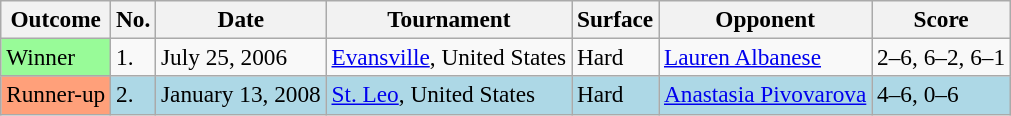<table class="sortable wikitable" style=font-size:97%>
<tr>
<th>Outcome</th>
<th>No.</th>
<th>Date</th>
<th>Tournament</th>
<th>Surface</th>
<th>Opponent</th>
<th>Score</th>
</tr>
<tr>
<td style="background:#98fb98;">Winner</td>
<td>1.</td>
<td>July 25, 2006</td>
<td><a href='#'>Evansville</a>, United States</td>
<td>Hard</td>
<td> <a href='#'>Lauren Albanese</a></td>
<td>2–6, 6–2, 6–1</td>
</tr>
<tr style="background:lightblue;">
<td style="background:#ffa07a;">Runner-up</td>
<td>2.</td>
<td>January 13, 2008</td>
<td><a href='#'>St. Leo</a>, United States</td>
<td>Hard</td>
<td> <a href='#'>Anastasia Pivovarova</a></td>
<td>4–6, 0–6</td>
</tr>
</table>
